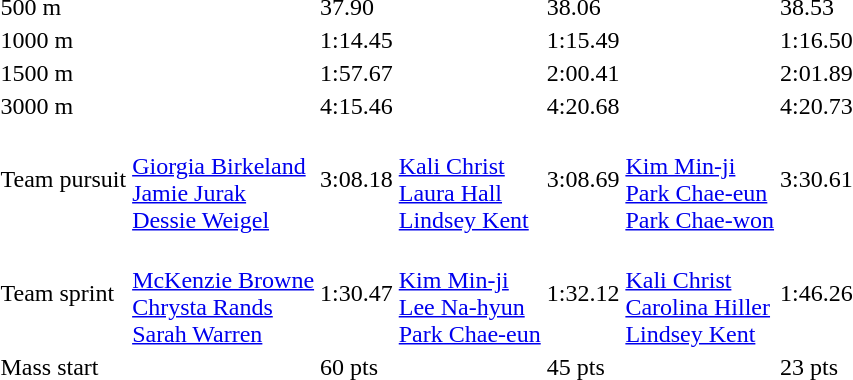<table>
<tr>
<td>500 m</td>
<td></td>
<td>37.90</td>
<td></td>
<td>38.06</td>
<td></td>
<td>38.53</td>
</tr>
<tr>
<td>1000 m</td>
<td></td>
<td>1:14.45</td>
<td></td>
<td>1:15.49</td>
<td></td>
<td>1:16.50</td>
</tr>
<tr>
<td>1500 m</td>
<td></td>
<td>1:57.67</td>
<td></td>
<td>2:00.41</td>
<td></td>
<td>2:01.89</td>
</tr>
<tr>
<td>3000 m</td>
<td></td>
<td>4:15.46</td>
<td></td>
<td>4:20.68</td>
<td></td>
<td>4:20.73</td>
</tr>
<tr>
<td>Team pursuit</td>
<td><br><a href='#'>Giorgia Birkeland</a><br><a href='#'>Jamie Jurak</a><br><a href='#'>Dessie Weigel</a></td>
<td>3:08.18</td>
<td><br><a href='#'>Kali Christ</a><br><a href='#'>Laura Hall</a><br><a href='#'>Lindsey Kent</a></td>
<td>3:08.69</td>
<td><br><a href='#'>Kim Min-ji</a><br><a href='#'>Park Chae-eun</a><br><a href='#'>Park Chae-won</a></td>
<td>3:30.61</td>
</tr>
<tr>
<td>Team sprint</td>
<td><br><a href='#'>McKenzie Browne</a><br><a href='#'>Chrysta Rands</a><br><a href='#'>Sarah Warren</a></td>
<td>1:30.47</td>
<td><br><a href='#'>Kim Min-ji</a><br><a href='#'>Lee Na-hyun</a><br><a href='#'>Park Chae-eun</a></td>
<td>1:32.12</td>
<td><br><a href='#'>Kali Christ</a><br><a href='#'>Carolina Hiller</a><br><a href='#'>Lindsey Kent</a></td>
<td>1:46.26</td>
</tr>
<tr>
<td>Mass start</td>
<td></td>
<td>60 pts</td>
<td></td>
<td>45 pts</td>
<td></td>
<td>23 pts</td>
</tr>
</table>
